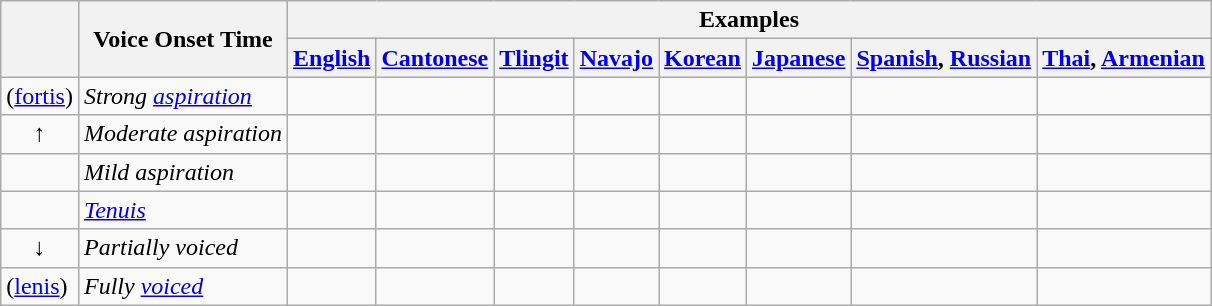<table class=wikitable>
<tr>
<th rowspan=2></th>
<th rowspan=2>Voice Onset Time</th>
<th colspan=10>Examples</th>
</tr>
<tr>
<th><a href='#'>English</a></th>
<th><a href='#'>Cantonese</a></th>
<th><a href='#'>Tlingit</a></th>
<th><a href='#'>Navajo</a></th>
<th><a href='#'>Korean</a></th>
<th><a href='#'>Japanese</a></th>
<th><a href='#'>Spanish</a>, <a href='#'>Russian</a></th>
<th><a href='#'>Thai</a>, <a href='#'>Armenian</a></th>
</tr>
<tr>
<td>(<a href='#'>fortis</a>)</td>
<td><em>Strong <a href='#'>aspiration</a></em></td>
<td></td>
<td></td>
<td></td>
<td></td>
<td></td>
<td></td>
<td></td>
<td></td>
</tr>
<tr>
<td align=center>↑</td>
<td><em>Moderate aspiration</em></td>
<td></td>
<td></td>
<td></td>
<td></td>
<td></td>
<td></td>
<td></td>
<td></td>
</tr>
<tr>
<td></td>
<td><em>Mild aspiration</em></td>
<td></td>
<td></td>
<td></td>
<td></td>
<td></td>
<td></td>
<td></td>
<td></td>
</tr>
<tr>
<td></td>
<td><em><a href='#'>Tenuis</a></em></td>
<td></td>
<td></td>
<td></td>
<td></td>
<td></td>
<td></td>
<td></td>
<td></td>
</tr>
<tr>
<td align=center>↓</td>
<td><em>Partially voiced</em></td>
<td></td>
<td></td>
<td></td>
<td></td>
<td></td>
<td></td>
<td></td>
<td></td>
</tr>
<tr>
<td>(<a href='#'>lenis</a>)</td>
<td><em>Fully <a href='#'>voiced</a></em></td>
<td></td>
<td></td>
<td></td>
<td></td>
<td></td>
<td></td>
<td></td>
<td></td>
</tr>
</table>
